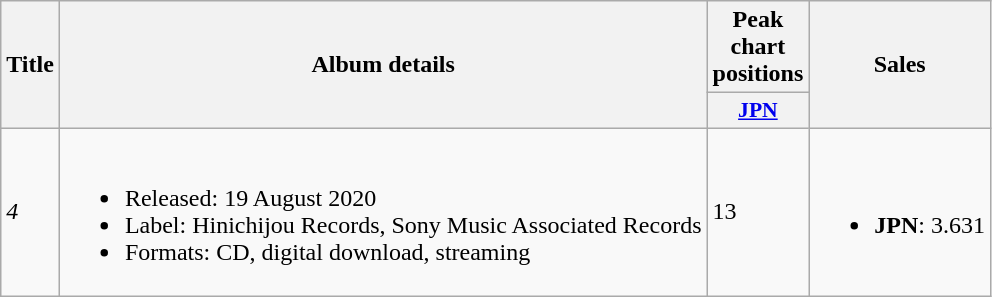<table class="wikitable plainrowheaders">
<tr>
<th rowspan="2" scope="col">Title</th>
<th rowspan="2" scope="col">Album details</th>
<th scope="col">Peak chart positions</th>
<th rowspan="2">Sales</th>
</tr>
<tr>
<th scope="col" style="width:2.5em;font-size:90%;"><a href='#'>JPN</a><br></th>
</tr>
<tr>
<td><em>4</em></td>
<td><br><ul><li>Released: 19 August 2020</li><li>Label: Hinichijou Records, Sony Music Associated Records</li><li>Formats: CD, digital download, streaming</li></ul></td>
<td>13</td>
<td><br><ul><li><strong>JPN</strong>: 3.631</li></ul></td>
</tr>
</table>
